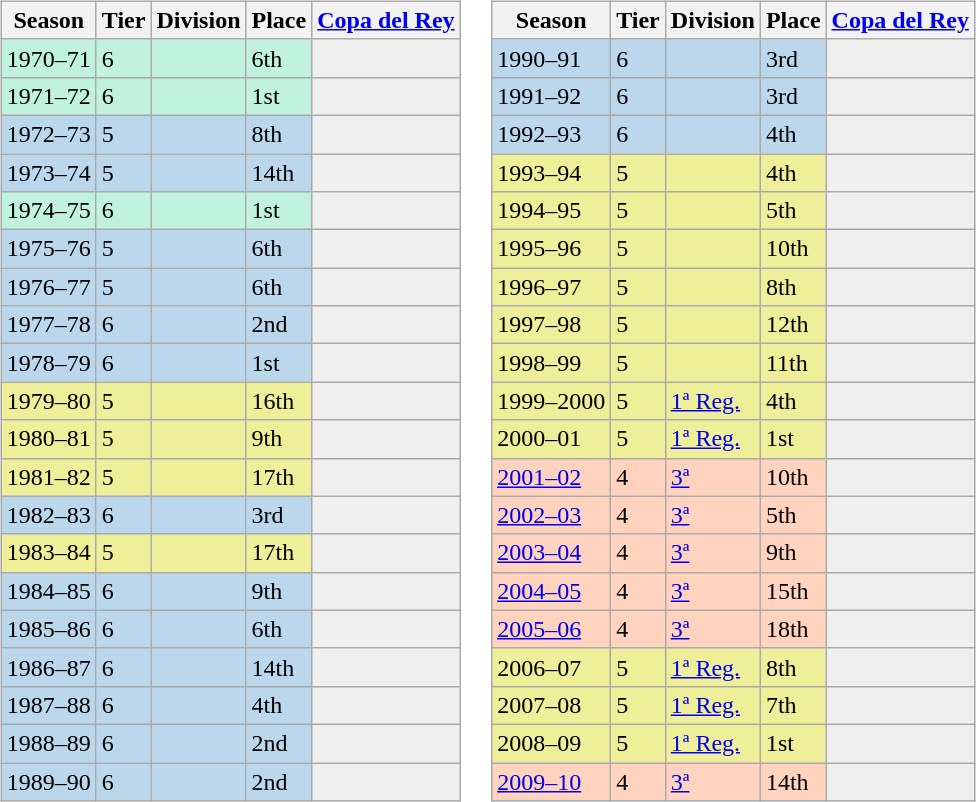<table>
<tr>
<td valign="top" width=0%><br><table class="wikitable">
<tr style="background:#f0f6fa;">
<th>Season</th>
<th>Tier</th>
<th>Division</th>
<th>Place</th>
<th><a href='#'>Copa del Rey</a></th>
</tr>
<tr>
<td style="background:#C0F2DF;">1970–71</td>
<td style="background:#C0F2DF;">6</td>
<td style="background:#C0F2DF;"></td>
<td style="background:#C0F2DF;">6th</td>
<th style="background:#efefef;"></th>
</tr>
<tr>
<td style="background:#C0F2DF;">1971–72</td>
<td style="background:#C0F2DF;">6</td>
<td style="background:#C0F2DF;"></td>
<td style="background:#C0F2DF;">1st</td>
<th style="background:#efefef;"></th>
</tr>
<tr>
<td style="background:#BBD7EC;">1972–73</td>
<td style="background:#BBD7EC;">5</td>
<td style="background:#BBD7EC;"></td>
<td style="background:#BBD7EC;">8th</td>
<th style="background:#efefef;"></th>
</tr>
<tr>
<td style="background:#BBD7EC;">1973–74</td>
<td style="background:#BBD7EC;">5</td>
<td style="background:#BBD7EC;"></td>
<td style="background:#BBD7EC;">14th</td>
<th style="background:#efefef;"></th>
</tr>
<tr>
<td style="background:#C0F2DF;">1974–75</td>
<td style="background:#C0F2DF;">6</td>
<td style="background:#C0F2DF;"></td>
<td style="background:#C0F2DF;">1st</td>
<th style="background:#efefef;"></th>
</tr>
<tr>
<td style="background:#BBD7EC;">1975–76</td>
<td style="background:#BBD7EC;">5</td>
<td style="background:#BBD7EC;"></td>
<td style="background:#BBD7EC;">6th</td>
<th style="background:#efefef;"></th>
</tr>
<tr>
<td style="background:#BBD7EC;">1976–77</td>
<td style="background:#BBD7EC;">5</td>
<td style="background:#BBD7EC;"></td>
<td style="background:#BBD7EC;">6th</td>
<th style="background:#efefef;"></th>
</tr>
<tr>
<td style="background:#BBD7EC;">1977–78</td>
<td style="background:#BBD7EC;">6</td>
<td style="background:#BBD7EC;"></td>
<td style="background:#BBD7EC;">2nd</td>
<th style="background:#efefef;"></th>
</tr>
<tr>
<td style="background:#BBD7EC;">1978–79</td>
<td style="background:#BBD7EC;">6</td>
<td style="background:#BBD7EC;"></td>
<td style="background:#BBD7EC;">1st</td>
<th style="background:#efefef;"></th>
</tr>
<tr>
<td style="background:#EFEF99;">1979–80</td>
<td style="background:#EFEF99;">5</td>
<td style="background:#EFEF99;"></td>
<td style="background:#EFEF99;">16th</td>
<th style="background:#efefef;"></th>
</tr>
<tr>
<td style="background:#EFEF99;">1980–81</td>
<td style="background:#EFEF99;">5</td>
<td style="background:#EFEF99;"></td>
<td style="background:#EFEF99;">9th</td>
<th style="background:#efefef;"></th>
</tr>
<tr>
<td style="background:#EFEF99;">1981–82</td>
<td style="background:#EFEF99;">5</td>
<td style="background:#EFEF99;"></td>
<td style="background:#EFEF99;">17th</td>
<th style="background:#efefef;"></th>
</tr>
<tr>
<td style="background:#BBD7EC;">1982–83</td>
<td style="background:#BBD7EC;">6</td>
<td style="background:#BBD7EC;"></td>
<td style="background:#BBD7EC;">3rd</td>
<th style="background:#efefef;"></th>
</tr>
<tr>
<td style="background:#EFEF99;">1983–84</td>
<td style="background:#EFEF99;">5</td>
<td style="background:#EFEF99;"></td>
<td style="background:#EFEF99;">17th</td>
<th style="background:#efefef;"></th>
</tr>
<tr>
<td style="background:#BBD7EC;">1984–85</td>
<td style="background:#BBD7EC;">6</td>
<td style="background:#BBD7EC;"></td>
<td style="background:#BBD7EC;">9th</td>
<th style="background:#efefef;"></th>
</tr>
<tr>
<td style="background:#BBD7EC;">1985–86</td>
<td style="background:#BBD7EC;">6</td>
<td style="background:#BBD7EC;"></td>
<td style="background:#BBD7EC;">6th</td>
<th style="background:#efefef;"></th>
</tr>
<tr>
<td style="background:#BBD7EC;">1986–87</td>
<td style="background:#BBD7EC;">6</td>
<td style="background:#BBD7EC;"></td>
<td style="background:#BBD7EC;">14th</td>
<th style="background:#efefef;"></th>
</tr>
<tr>
<td style="background:#BBD7EC;">1987–88</td>
<td style="background:#BBD7EC;">6</td>
<td style="background:#BBD7EC;"></td>
<td style="background:#BBD7EC;">4th</td>
<th style="background:#efefef;"></th>
</tr>
<tr>
<td style="background:#BBD7EC;">1988–89</td>
<td style="background:#BBD7EC;">6</td>
<td style="background:#BBD7EC;"></td>
<td style="background:#BBD7EC;">2nd</td>
<th style="background:#efefef;"></th>
</tr>
<tr>
<td style="background:#BBD7EC;">1989–90</td>
<td style="background:#BBD7EC;">6</td>
<td style="background:#BBD7EC;"></td>
<td style="background:#BBD7EC;">2nd</td>
<th style="background:#efefef;"></th>
</tr>
</table>
</td>
<td valign="top" width=0%><br><table class="wikitable">
<tr style="background:#f0f6fa;">
<th>Season</th>
<th>Tier</th>
<th>Division</th>
<th>Place</th>
<th><a href='#'>Copa del Rey</a></th>
</tr>
<tr>
<td style="background:#BBD7EC;">1990–91</td>
<td style="background:#BBD7EC;">6</td>
<td style="background:#BBD7EC;"></td>
<td style="background:#BBD7EC;">3rd</td>
<th style="background:#efefef;"></th>
</tr>
<tr>
<td style="background:#BBD7EC;">1991–92</td>
<td style="background:#BBD7EC;">6</td>
<td style="background:#BBD7EC;"></td>
<td style="background:#BBD7EC;">3rd</td>
<th style="background:#efefef;"></th>
</tr>
<tr>
<td style="background:#BBD7EC;">1992–93</td>
<td style="background:#BBD7EC;">6</td>
<td style="background:#BBD7EC;"></td>
<td style="background:#BBD7EC;">4th</td>
<th style="background:#efefef;"></th>
</tr>
<tr>
<td style="background:#EFEF99;">1993–94</td>
<td style="background:#EFEF99;">5</td>
<td style="background:#EFEF99;"></td>
<td style="background:#EFEF99;">4th</td>
<th style="background:#efefef;"></th>
</tr>
<tr>
<td style="background:#EFEF99;">1994–95</td>
<td style="background:#EFEF99;">5</td>
<td style="background:#EFEF99;"></td>
<td style="background:#EFEF99;">5th</td>
<th style="background:#efefef;"></th>
</tr>
<tr>
<td style="background:#EFEF99;">1995–96</td>
<td style="background:#EFEF99;">5</td>
<td style="background:#EFEF99;"></td>
<td style="background:#EFEF99;">10th</td>
<th style="background:#efefef;"></th>
</tr>
<tr>
<td style="background:#EFEF99;">1996–97</td>
<td style="background:#EFEF99;">5</td>
<td style="background:#EFEF99;"></td>
<td style="background:#EFEF99;">8th</td>
<th style="background:#efefef;"></th>
</tr>
<tr>
<td style="background:#EFEF99;">1997–98</td>
<td style="background:#EFEF99;">5</td>
<td style="background:#EFEF99;"></td>
<td style="background:#EFEF99;">12th</td>
<th style="background:#efefef;"></th>
</tr>
<tr>
<td style="background:#EFEF99;">1998–99</td>
<td style="background:#EFEF99;">5</td>
<td style="background:#EFEF99;"></td>
<td style="background:#EFEF99;">11th</td>
<th style="background:#efefef;"></th>
</tr>
<tr>
<td style="background:#EFEF99;">1999–2000</td>
<td style="background:#EFEF99;">5</td>
<td style="background:#EFEF99;"><a href='#'>1ª Reg.</a></td>
<td style="background:#EFEF99;">4th</td>
<th style="background:#efefef;"></th>
</tr>
<tr>
<td style="background:#EFEF99;">2000–01</td>
<td style="background:#EFEF99;">5</td>
<td style="background:#EFEF99;"><a href='#'>1ª Reg.</a></td>
<td style="background:#EFEF99;">1st</td>
<th style="background:#efefef;"></th>
</tr>
<tr>
<td style="background:#FFD3BD;"><a href='#'>2001–02</a></td>
<td style="background:#FFD3BD;">4</td>
<td style="background:#FFD3BD;"><a href='#'>3ª</a></td>
<td style="background:#FFD3BD;">10th</td>
<td style="background:#efefef;"></td>
</tr>
<tr>
<td style="background:#FFD3BD;"><a href='#'>2002–03</a></td>
<td style="background:#FFD3BD;">4</td>
<td style="background:#FFD3BD;"><a href='#'>3ª</a></td>
<td style="background:#FFD3BD;">5th</td>
<td style="background:#efefef;"></td>
</tr>
<tr>
<td style="background:#FFD3BD;"><a href='#'>2003–04</a></td>
<td style="background:#FFD3BD;">4</td>
<td style="background:#FFD3BD;"><a href='#'>3ª</a></td>
<td style="background:#FFD3BD;">9th</td>
<td style="background:#efefef;"></td>
</tr>
<tr>
<td style="background:#FFD3BD;"><a href='#'>2004–05</a></td>
<td style="background:#FFD3BD;">4</td>
<td style="background:#FFD3BD;"><a href='#'>3ª</a></td>
<td style="background:#FFD3BD;">15th</td>
<td style="background:#efefef;"></td>
</tr>
<tr>
<td style="background:#FFD3BD;"><a href='#'>2005–06</a></td>
<td style="background:#FFD3BD;">4</td>
<td style="background:#FFD3BD;"><a href='#'>3ª</a></td>
<td style="background:#FFD3BD;">18th</td>
<td style="background:#efefef;"></td>
</tr>
<tr>
<td style="background:#EFEF99;">2006–07</td>
<td style="background:#EFEF99;">5</td>
<td style="background:#EFEF99;"><a href='#'>1ª Reg.</a></td>
<td style="background:#EFEF99;">8th</td>
<th style="background:#efefef;"></th>
</tr>
<tr>
<td style="background:#EFEF99;">2007–08</td>
<td style="background:#EFEF99;">5</td>
<td style="background:#EFEF99;"><a href='#'>1ª Reg.</a></td>
<td style="background:#EFEF99;">7th</td>
<th style="background:#efefef;"></th>
</tr>
<tr>
<td style="background:#EFEF99;">2008–09</td>
<td style="background:#EFEF99;">5</td>
<td style="background:#EFEF99;"><a href='#'>1ª Reg.</a></td>
<td style="background:#EFEF99;">1st</td>
<th style="background:#efefef;"></th>
</tr>
<tr>
<td style="background:#FFD3BD;"><a href='#'>2009–10</a></td>
<td style="background:#FFD3BD;">4</td>
<td style="background:#FFD3BD;"><a href='#'>3ª</a></td>
<td style="background:#FFD3BD;">14th</td>
<td style="background:#efefef;"></td>
</tr>
</table>
</td>
</tr>
</table>
